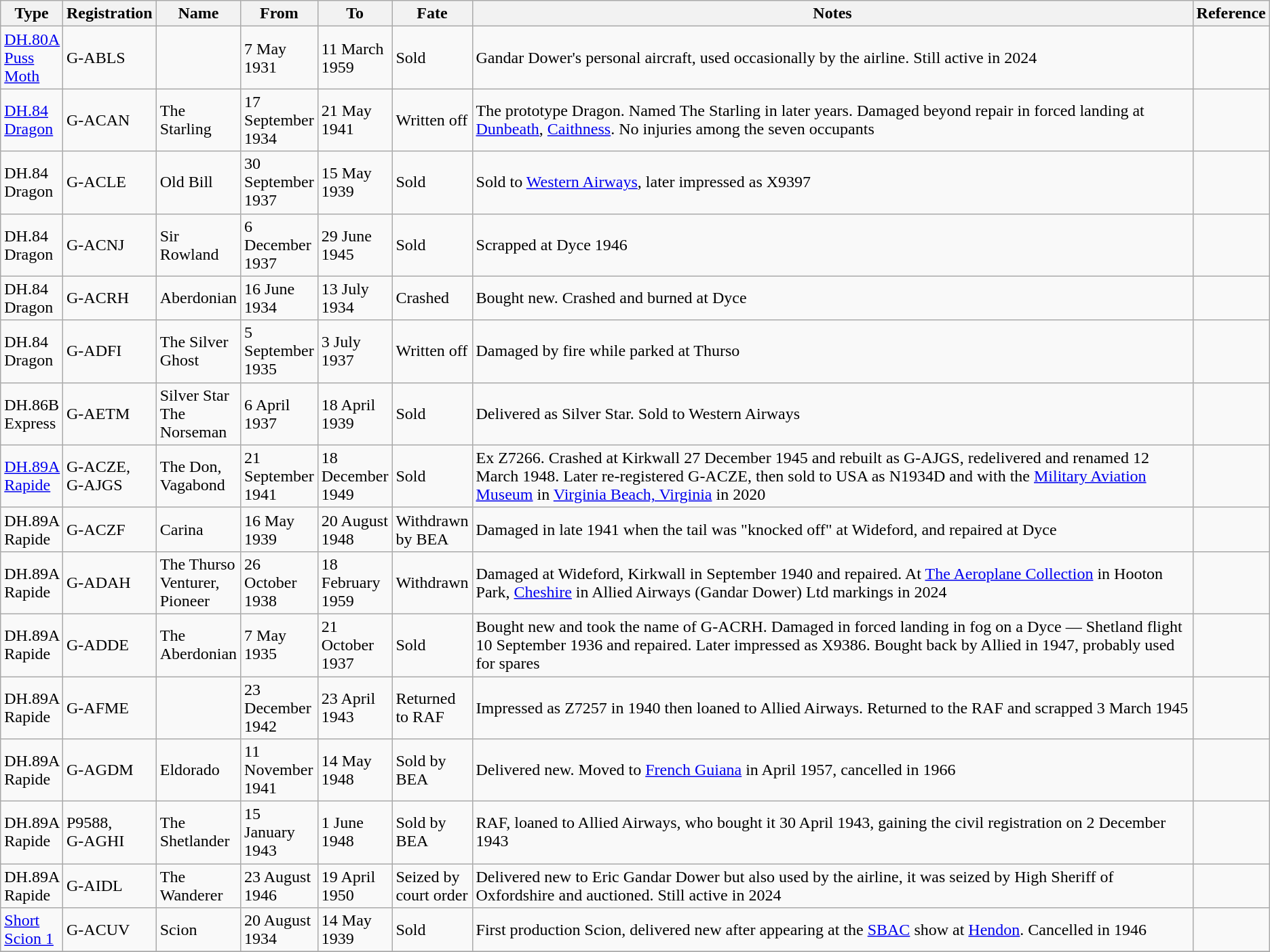<table class="wikitable sortable">
<tr>
<th>Type</th>
<th>Registration</th>
<th>Name</th>
<th>From</th>
<th>To</th>
<th>Fate</th>
<th class="unsortable" style="width: 550pt;">Notes</th>
<th class="unsortable">Reference</th>
</tr>
<tr>
<td><a href='#'>DH.80A Puss Moth</a></td>
<td>G-ABLS</td>
<td></td>
<td>7 May 1931</td>
<td>11 March 1959</td>
<td>Sold</td>
<td>Gandar Dower's personal aircraft, used occasionally by the airline. Still active in 2024</td>
<td align=center></td>
</tr>
<tr>
<td><a href='#'>DH.84 Dragon</a></td>
<td>G-ACAN</td>
<td>The Starling</td>
<td>17 September 1934</td>
<td>21 May 1941</td>
<td>Written off</td>
<td>The prototype Dragon. Named The Starling  in later years. Damaged beyond repair in forced landing at <a href='#'>Dunbeath</a>, <a href='#'>Caithness</a>. No injuries among the seven occupants</td>
<td align=center></td>
</tr>
<tr>
<td>DH.84 Dragon</td>
<td>G-ACLE</td>
<td>Old Bill</td>
<td>30 September 1937</td>
<td>15 May 1939</td>
<td>Sold</td>
<td>Sold to <a href='#'>Western Airways</a>, later impressed as X9397</td>
<td align=center></td>
</tr>
<tr>
<td>DH.84 Dragon</td>
<td>G-ACNJ</td>
<td>Sir Rowland</td>
<td>6 December 1937</td>
<td>29 June 1945</td>
<td>Sold</td>
<td>Scrapped at Dyce 1946</td>
<td align=center></td>
</tr>
<tr>
<td>DH.84 Dragon</td>
<td>G-ACRH</td>
<td>Aberdonian</td>
<td>16 June 1934</td>
<td>13 July 1934</td>
<td>Crashed</td>
<td>Bought new. Crashed and burned at Dyce</td>
<td align=center></td>
</tr>
<tr>
<td>DH.84 Dragon</td>
<td>G-ADFI</td>
<td>The Silver Ghost</td>
<td>5 September 1935</td>
<td>3 July 1937</td>
<td>Written off</td>
<td>Damaged by fire while parked at Thurso</td>
<td align=center></td>
</tr>
<tr>
<td>DH.86B Express</td>
<td>G-AETM</td>
<td>Silver Star<br>The Norseman</td>
<td>6 April 1937</td>
<td>18 April 1939</td>
<td>Sold</td>
<td>Delivered as Silver Star. Sold to Western Airways</td>
<td align=center></td>
</tr>
<tr>
<td><a href='#'>DH.89A Rapide</a></td>
<td>G-ACZE,<br>G-AJGS</td>
<td>The Don,<br>Vagabond</td>
<td>21 September 1941</td>
<td>18 December 1949</td>
<td>Sold</td>
<td>Ex Z7266. Crashed at Kirkwall 27 December 1945 and rebuilt as G-AJGS, redelivered and renamed 12 March 1948. Later re-registered G-ACZE, then sold to USA as N1934D and with the <a href='#'>Military Aviation Museum</a> in <a href='#'>Virginia Beach, Virginia</a> in 2020</td>
<td align=center></td>
</tr>
<tr>
<td>DH.89A Rapide</td>
<td>G-ACZF</td>
<td>Carina</td>
<td>16 May 1939</td>
<td>20 August 1948</td>
<td>Withdrawn by BEA</td>
<td>Damaged in late 1941 when the tail was "knocked off" at Wideford, and repaired at Dyce</td>
<td align=center></td>
</tr>
<tr>
<td>DH.89A Rapide</td>
<td>G-ADAH</td>
<td>The Thurso Venturer,<br>Pioneer</td>
<td>26 October 1938</td>
<td>18 February 1959</td>
<td>Withdrawn</td>
<td>Damaged at Wideford, Kirkwall  in September 1940 and repaired. At <a href='#'> The Aeroplane Collection</a> in Hooton Park, <a href='#'>Cheshire</a> in Allied Airways (Gandar Dower) Ltd markings in 2024</td>
<td align=center></td>
</tr>
<tr>
<td>DH.89A Rapide</td>
<td>G-ADDE</td>
<td>The Aberdonian</td>
<td>7 May 1935</td>
<td>21 October 1937</td>
<td>Sold</td>
<td>Bought new and took the name of G-ACRH. Damaged in forced landing in fog on a Dyce — Shetland flight 10 September 1936 and repaired. Later impressed as X9386. Bought back by Allied in 1947, probably used for spares</td>
<td align=center></td>
</tr>
<tr>
<td>DH.89A Rapide</td>
<td>G-AFME</td>
<td></td>
<td>23 December 1942</td>
<td>23 April 1943</td>
<td>Returned to RAF</td>
<td>Impressed as Z7257 in 1940 then loaned to Allied Airways. Returned to the RAF and scrapped 3 March 1945</td>
<td align=center></td>
</tr>
<tr>
<td>DH.89A Rapide</td>
<td>G-AGDM</td>
<td>Eldorado</td>
<td>11 November 1941</td>
<td>14 May 1948</td>
<td>Sold by BEA</td>
<td>Delivered new. Moved to <a href='#'>French Guiana</a> in April 1957, cancelled in 1966</td>
<td align=center></td>
</tr>
<tr>
<td>DH.89A Rapide</td>
<td>P9588,<br>G-AGHI</td>
<td>The Shetlander</td>
<td>15 January 1943</td>
<td>1 June 1948</td>
<td>Sold by BEA</td>
<td>RAF, loaned to Allied Airways, who bought it 30 April 1943, gaining the civil registration on 2 December 1943</td>
<td align=center></td>
</tr>
<tr>
<td>DH.89A Rapide</td>
<td>G-AIDL</td>
<td>The Wanderer</td>
<td>23 August 1946</td>
<td>19 April 1950</td>
<td>Seized by court order</td>
<td>Delivered new to Eric Gandar Dower but also used by the airline, it was seized by High Sheriff of Oxfordshire and auctioned. Still active in 2024</td>
<td align=center></td>
</tr>
<tr>
<td><a href='#'>Short Scion 1</a></td>
<td>G-ACUV</td>
<td>Scion</td>
<td>20 August 1934</td>
<td>14 May 1939</td>
<td>Sold</td>
<td>First production Scion, delivered new after appearing at the <a href='#'>SBAC</a> show at <a href='#'>Hendon</a>. Cancelled in 1946</td>
<td align=center></td>
</tr>
<tr>
</tr>
</table>
